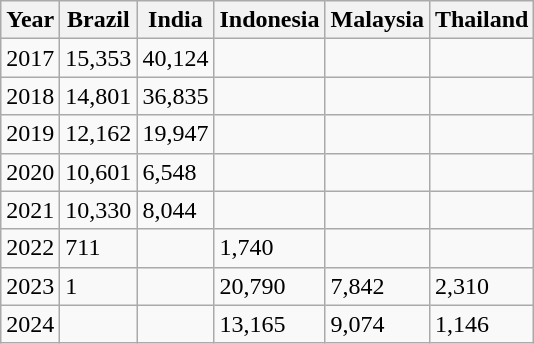<table class="wikitable">
<tr>
<th>Year</th>
<th>Brazil</th>
<th>India</th>
<th>Indonesia</th>
<th>Malaysia</th>
<th>Thailand</th>
</tr>
<tr>
<td>2017</td>
<td>15,353</td>
<td>40,124</td>
<td></td>
<td></td>
<td></td>
</tr>
<tr>
<td>2018</td>
<td>14,801</td>
<td>36,835</td>
<td></td>
<td></td>
<td></td>
</tr>
<tr>
<td>2019</td>
<td>12,162</td>
<td>19,947</td>
<td></td>
<td></td>
<td></td>
</tr>
<tr>
<td>2020</td>
<td>10,601</td>
<td>6,548</td>
<td></td>
<td></td>
<td></td>
</tr>
<tr>
<td>2021</td>
<td>10,330</td>
<td>8,044</td>
<td></td>
<td></td>
<td></td>
</tr>
<tr>
<td>2022</td>
<td>711</td>
<td></td>
<td>1,740</td>
<td></td>
<td></td>
</tr>
<tr>
<td>2023</td>
<td>1</td>
<td></td>
<td>20,790</td>
<td>7,842</td>
<td>2,310</td>
</tr>
<tr>
<td>2024</td>
<td></td>
<td></td>
<td>13,165</td>
<td>9,074</td>
<td>1,146</td>
</tr>
</table>
